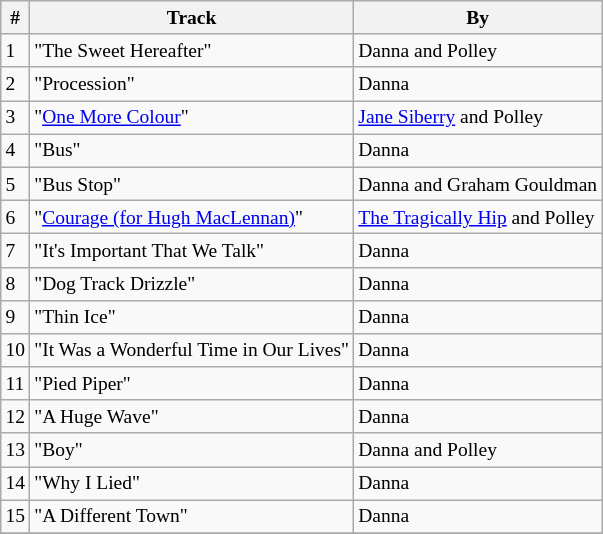<table class="wikitable" style="font-size: small;">
<tr>
<th>#</th>
<th>Track</th>
<th>By</th>
</tr>
<tr>
<td>1</td>
<td>"The Sweet Hereafter"</td>
<td>Danna and Polley</td>
</tr>
<tr>
<td>2</td>
<td>"Procession"</td>
<td>Danna</td>
</tr>
<tr>
<td>3</td>
<td>"<a href='#'>One More Colour</a>"</td>
<td><a href='#'>Jane Siberry</a> and Polley</td>
</tr>
<tr>
<td>4</td>
<td>"Bus"</td>
<td>Danna</td>
</tr>
<tr>
<td>5</td>
<td>"Bus Stop"</td>
<td>Danna and Graham Gouldman</td>
</tr>
<tr>
<td>6</td>
<td>"<a href='#'>Courage (for Hugh MacLennan)</a>"</td>
<td><a href='#'>The Tragically Hip</a> and Polley</td>
</tr>
<tr>
<td>7</td>
<td>"It's Important That We Talk"</td>
<td>Danna</td>
</tr>
<tr>
<td>8</td>
<td>"Dog Track Drizzle"</td>
<td>Danna</td>
</tr>
<tr>
<td>9</td>
<td>"Thin Ice"</td>
<td>Danna</td>
</tr>
<tr>
<td>10</td>
<td>"It Was a Wonderful Time in Our Lives"</td>
<td>Danna</td>
</tr>
<tr>
<td>11</td>
<td>"Pied Piper"</td>
<td>Danna</td>
</tr>
<tr>
<td>12</td>
<td>"A Huge Wave"</td>
<td>Danna</td>
</tr>
<tr>
<td>13</td>
<td>"Boy"</td>
<td>Danna and Polley</td>
</tr>
<tr>
<td>14</td>
<td>"Why I Lied"</td>
<td>Danna</td>
</tr>
<tr>
<td>15</td>
<td>"A Different Town"</td>
<td>Danna</td>
</tr>
<tr>
</tr>
</table>
